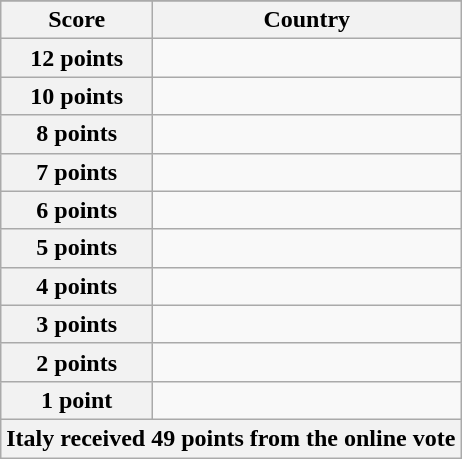<table class="wikitable">
<tr>
</tr>
<tr>
<th scope="col" width="33%">Score</th>
<th scope="col">Country</th>
</tr>
<tr>
<th scope="row">12 points</th>
<td></td>
</tr>
<tr>
<th scope="row">10 points</th>
<td></td>
</tr>
<tr>
<th scope="row">8 points</th>
<td></td>
</tr>
<tr>
<th scope="row">7 points</th>
<td></td>
</tr>
<tr>
<th scope="row">6 points</th>
<td></td>
</tr>
<tr>
<th scope="row">5 points</th>
<td></td>
</tr>
<tr>
<th scope="row">4 points</th>
<td></td>
</tr>
<tr>
<th scope="row">3 points</th>
<td></td>
</tr>
<tr>
<th scope="row">2 points</th>
<td></td>
</tr>
<tr>
<th scope="row">1 point</th>
<td></td>
</tr>
<tr>
<th colspan="2">Italy received 49 points from the online vote</th>
</tr>
</table>
